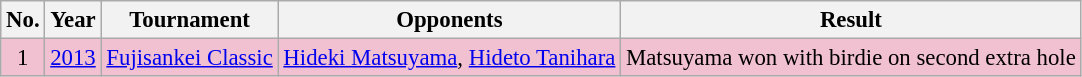<table class="wikitable" style="font-size:95%;">
<tr>
<th>No.</th>
<th>Year</th>
<th>Tournament</th>
<th>Opponents</th>
<th>Result</th>
</tr>
<tr style="background:#F2C1D1;">
<td align=center>1</td>
<td><a href='#'>2013</a></td>
<td><a href='#'>Fujisankei Classic</a></td>
<td> <a href='#'>Hideki Matsuyama</a>,  <a href='#'>Hideto Tanihara</a></td>
<td>Matsuyama won with birdie on second extra hole</td>
</tr>
</table>
